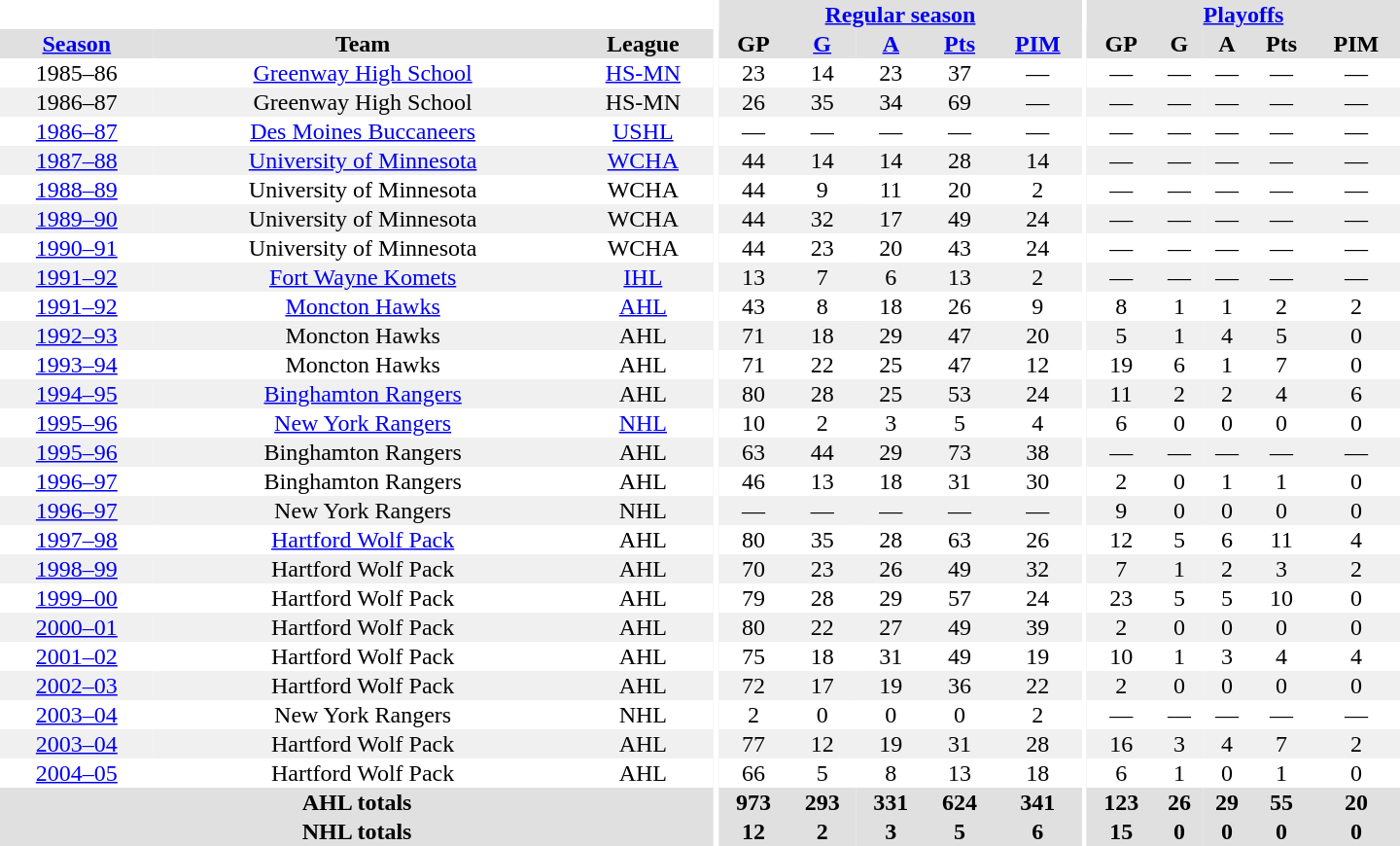<table border="0" cellpadding="1" cellspacing="0" style="text-align:center; width:60em">
<tr bgcolor="#e0e0e0">
<th colspan="3" bgcolor="#ffffff"></th>
<th rowspan="100" bgcolor="#ffffff"></th>
<th colspan="5"><a href='#'>Regular season</a></th>
<th rowspan="100" bgcolor="#ffffff"></th>
<th colspan="5"><a href='#'>Playoffs</a></th>
</tr>
<tr bgcolor="#e0e0e0">
<th><a href='#'>Season</a></th>
<th>Team</th>
<th>League</th>
<th>GP</th>
<th><a href='#'>G</a></th>
<th><a href='#'>A</a></th>
<th><a href='#'>Pts</a></th>
<th><a href='#'>PIM</a></th>
<th>GP</th>
<th>G</th>
<th>A</th>
<th>Pts</th>
<th>PIM</th>
</tr>
<tr>
<td>1985–86</td>
<td><a href='#'>Greenway High School</a></td>
<td><a href='#'>HS-MN</a></td>
<td>23</td>
<td>14</td>
<td>23</td>
<td>37</td>
<td>—</td>
<td>—</td>
<td>—</td>
<td>—</td>
<td>—</td>
<td>—</td>
</tr>
<tr bgcolor="#f0f0f0">
<td>1986–87</td>
<td>Greenway High School</td>
<td>HS-MN</td>
<td>26</td>
<td>35</td>
<td>34</td>
<td>69</td>
<td>—</td>
<td>—</td>
<td>—</td>
<td>—</td>
<td>—</td>
<td>—</td>
</tr>
<tr>
<td><a href='#'>1986–87</a></td>
<td><a href='#'>Des Moines Buccaneers</a></td>
<td><a href='#'>USHL</a></td>
<td>—</td>
<td>—</td>
<td>—</td>
<td>—</td>
<td>—</td>
<td>—</td>
<td>—</td>
<td>—</td>
<td>—</td>
<td>—</td>
</tr>
<tr bgcolor="#f0f0f0">
<td><a href='#'>1987–88</a></td>
<td><a href='#'>University of Minnesota</a></td>
<td><a href='#'>WCHA</a></td>
<td>44</td>
<td>14</td>
<td>14</td>
<td>28</td>
<td>14</td>
<td>—</td>
<td>—</td>
<td>—</td>
<td>—</td>
<td>—</td>
</tr>
<tr>
<td><a href='#'>1988–89</a></td>
<td>University of Minnesota</td>
<td>WCHA</td>
<td>44</td>
<td>9</td>
<td>11</td>
<td>20</td>
<td>2</td>
<td>—</td>
<td>—</td>
<td>—</td>
<td>—</td>
<td>—</td>
</tr>
<tr bgcolor="#f0f0f0">
<td><a href='#'>1989–90</a></td>
<td>University of Minnesota</td>
<td>WCHA</td>
<td>44</td>
<td>32</td>
<td>17</td>
<td>49</td>
<td>24</td>
<td>—</td>
<td>—</td>
<td>—</td>
<td>—</td>
<td>—</td>
</tr>
<tr>
<td><a href='#'>1990–91</a></td>
<td>University of Minnesota</td>
<td>WCHA</td>
<td>44</td>
<td>23</td>
<td>20</td>
<td>43</td>
<td>24</td>
<td>—</td>
<td>—</td>
<td>—</td>
<td>—</td>
<td>—</td>
</tr>
<tr bgcolor="#f0f0f0">
<td><a href='#'>1991–92</a></td>
<td><a href='#'>Fort Wayne Komets</a></td>
<td><a href='#'>IHL</a></td>
<td>13</td>
<td>7</td>
<td>6</td>
<td>13</td>
<td>2</td>
<td>—</td>
<td>—</td>
<td>—</td>
<td>—</td>
<td>—</td>
</tr>
<tr>
<td><a href='#'>1991–92</a></td>
<td><a href='#'>Moncton Hawks</a></td>
<td><a href='#'>AHL</a></td>
<td>43</td>
<td>8</td>
<td>18</td>
<td>26</td>
<td>9</td>
<td>8</td>
<td>1</td>
<td>1</td>
<td>2</td>
<td>2</td>
</tr>
<tr bgcolor="#f0f0f0">
<td><a href='#'>1992–93</a></td>
<td>Moncton Hawks</td>
<td>AHL</td>
<td>71</td>
<td>18</td>
<td>29</td>
<td>47</td>
<td>20</td>
<td>5</td>
<td>1</td>
<td>4</td>
<td>5</td>
<td>0</td>
</tr>
<tr>
<td><a href='#'>1993–94</a></td>
<td>Moncton Hawks</td>
<td>AHL</td>
<td>71</td>
<td>22</td>
<td>25</td>
<td>47</td>
<td>12</td>
<td>19</td>
<td>6</td>
<td>1</td>
<td>7</td>
<td>0</td>
</tr>
<tr bgcolor="#f0f0f0">
<td><a href='#'>1994–95</a></td>
<td><a href='#'>Binghamton Rangers</a></td>
<td>AHL</td>
<td>80</td>
<td>28</td>
<td>25</td>
<td>53</td>
<td>24</td>
<td>11</td>
<td>2</td>
<td>2</td>
<td>4</td>
<td>6</td>
</tr>
<tr>
<td><a href='#'>1995–96</a></td>
<td><a href='#'>New York Rangers</a></td>
<td><a href='#'>NHL</a></td>
<td>10</td>
<td>2</td>
<td>3</td>
<td>5</td>
<td>4</td>
<td>6</td>
<td>0</td>
<td>0</td>
<td>0</td>
<td>0</td>
</tr>
<tr bgcolor="#f0f0f0">
<td><a href='#'>1995–96</a></td>
<td>Binghamton Rangers</td>
<td>AHL</td>
<td>63</td>
<td>44</td>
<td>29</td>
<td>73</td>
<td>38</td>
<td>—</td>
<td>—</td>
<td>—</td>
<td>—</td>
<td>—</td>
</tr>
<tr>
<td><a href='#'>1996–97</a></td>
<td>Binghamton Rangers</td>
<td>AHL</td>
<td>46</td>
<td>13</td>
<td>18</td>
<td>31</td>
<td>30</td>
<td>2</td>
<td>0</td>
<td>1</td>
<td>1</td>
<td>0</td>
</tr>
<tr bgcolor="#f0f0f0">
<td><a href='#'>1996–97</a></td>
<td>New York Rangers</td>
<td>NHL</td>
<td>—</td>
<td>—</td>
<td>—</td>
<td>—</td>
<td>—</td>
<td>9</td>
<td>0</td>
<td>0</td>
<td>0</td>
<td>0</td>
</tr>
<tr>
<td><a href='#'>1997–98</a></td>
<td><a href='#'>Hartford Wolf Pack</a></td>
<td>AHL</td>
<td>80</td>
<td>35</td>
<td>28</td>
<td>63</td>
<td>26</td>
<td>12</td>
<td>5</td>
<td>6</td>
<td>11</td>
<td>4</td>
</tr>
<tr bgcolor="#f0f0f0">
<td><a href='#'>1998–99</a></td>
<td>Hartford Wolf Pack</td>
<td>AHL</td>
<td>70</td>
<td>23</td>
<td>26</td>
<td>49</td>
<td>32</td>
<td>7</td>
<td>1</td>
<td>2</td>
<td>3</td>
<td>2</td>
</tr>
<tr>
<td><a href='#'>1999–00</a></td>
<td>Hartford Wolf Pack</td>
<td>AHL</td>
<td>79</td>
<td>28</td>
<td>29</td>
<td>57</td>
<td>24</td>
<td>23</td>
<td>5</td>
<td>5</td>
<td>10</td>
<td>0</td>
</tr>
<tr bgcolor="#f0f0f0">
<td><a href='#'>2000–01</a></td>
<td>Hartford Wolf Pack</td>
<td>AHL</td>
<td>80</td>
<td>22</td>
<td>27</td>
<td>49</td>
<td>39</td>
<td>2</td>
<td>0</td>
<td>0</td>
<td>0</td>
<td>0</td>
</tr>
<tr>
<td><a href='#'>2001–02</a></td>
<td>Hartford Wolf Pack</td>
<td>AHL</td>
<td>75</td>
<td>18</td>
<td>31</td>
<td>49</td>
<td>19</td>
<td>10</td>
<td>1</td>
<td>3</td>
<td>4</td>
<td>4</td>
</tr>
<tr bgcolor="#f0f0f0">
<td><a href='#'>2002–03</a></td>
<td>Hartford Wolf Pack</td>
<td>AHL</td>
<td>72</td>
<td>17</td>
<td>19</td>
<td>36</td>
<td>22</td>
<td>2</td>
<td>0</td>
<td>0</td>
<td>0</td>
<td>0</td>
</tr>
<tr>
<td><a href='#'>2003–04</a></td>
<td>New York Rangers</td>
<td>NHL</td>
<td>2</td>
<td>0</td>
<td>0</td>
<td>0</td>
<td>2</td>
<td>—</td>
<td>—</td>
<td>—</td>
<td>—</td>
<td>—</td>
</tr>
<tr bgcolor="#f0f0f0">
<td><a href='#'>2003–04</a></td>
<td>Hartford Wolf Pack</td>
<td>AHL</td>
<td>77</td>
<td>12</td>
<td>19</td>
<td>31</td>
<td>28</td>
<td>16</td>
<td>3</td>
<td>4</td>
<td>7</td>
<td>2</td>
</tr>
<tr>
<td><a href='#'>2004–05</a></td>
<td>Hartford Wolf Pack</td>
<td>AHL</td>
<td>66</td>
<td>5</td>
<td>8</td>
<td>13</td>
<td>18</td>
<td>6</td>
<td>1</td>
<td>0</td>
<td>1</td>
<td>0</td>
</tr>
<tr bgcolor="#e0e0e0">
<th colspan="3">AHL totals</th>
<th>973</th>
<th>293</th>
<th>331</th>
<th>624</th>
<th>341</th>
<th>123</th>
<th>26</th>
<th>29</th>
<th>55</th>
<th>20</th>
</tr>
<tr bgcolor="#e0e0e0">
<th colspan="3">NHL totals</th>
<th>12</th>
<th>2</th>
<th>3</th>
<th>5</th>
<th>6</th>
<th>15</th>
<th>0</th>
<th>0</th>
<th>0</th>
<th>0</th>
</tr>
</table>
